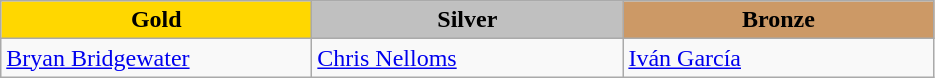<table class="wikitable" style="text-align:left">
<tr align="center">
<td width=200 bgcolor=gold><strong>Gold</strong></td>
<td width=200 bgcolor=silver><strong>Silver</strong></td>
<td width=200 bgcolor=CC9966><strong>Bronze</strong></td>
</tr>
<tr>
<td><a href='#'>Bryan Bridgewater</a><br><em></em></td>
<td><a href='#'>Chris Nelloms</a><br><em></em></td>
<td><a href='#'>Iván García</a><br><em></em></td>
</tr>
</table>
